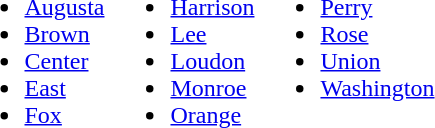<table>
<tr ---- valign="top">
<td><br><ul><li><a href='#'>Augusta</a></li><li><a href='#'>Brown</a></li><li><a href='#'>Center</a></li><li><a href='#'>East</a></li><li><a href='#'>Fox</a></li></ul></td>
<td><br><ul><li><a href='#'>Harrison</a></li><li><a href='#'>Lee</a></li><li><a href='#'>Loudon</a></li><li><a href='#'>Monroe</a></li><li><a href='#'>Orange</a></li></ul></td>
<td><br><ul><li><a href='#'>Perry</a></li><li><a href='#'>Rose</a></li><li><a href='#'>Union</a></li><li><a href='#'>Washington</a></li></ul></td>
</tr>
</table>
